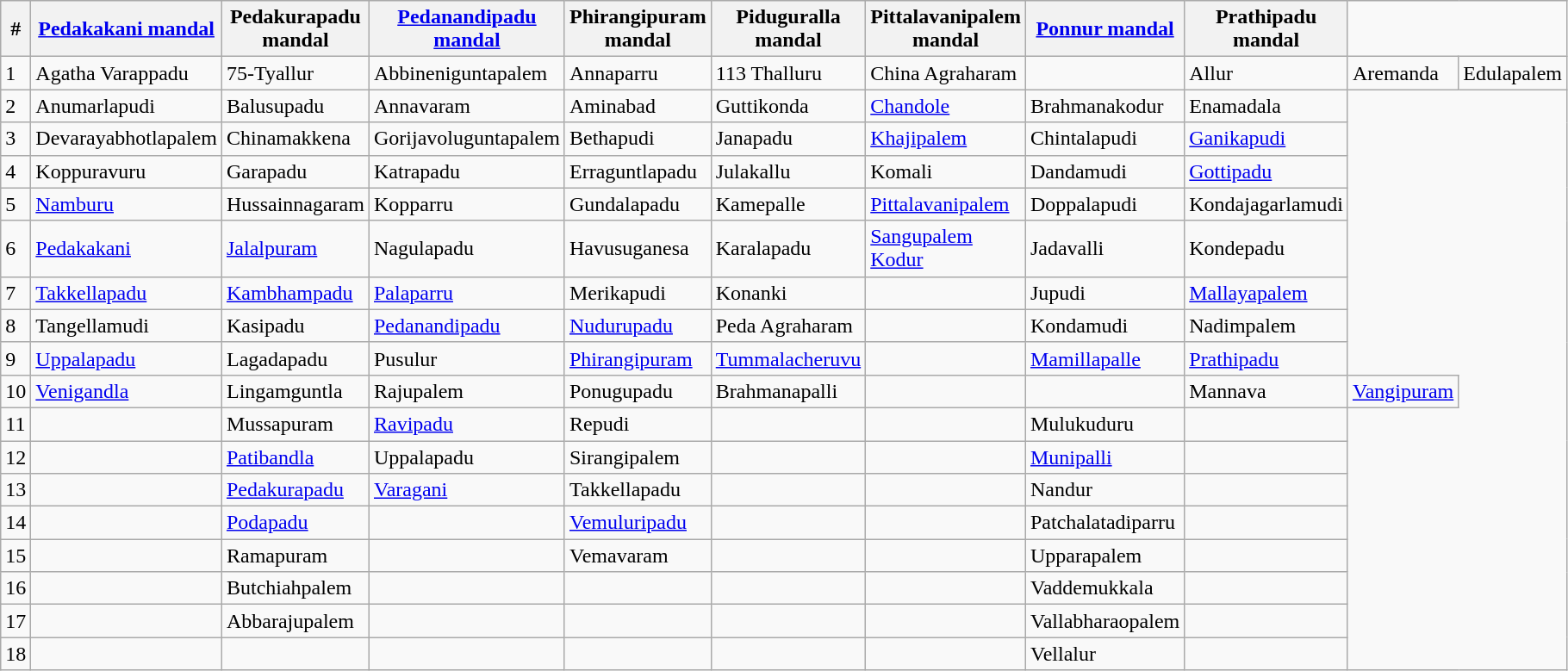<table class="wikitable" width="700pt">
<tr>
<th>#</th>
<th><a href='#'>Pedakakani mandal</a></th>
<th>Pedakurapadu mandal</th>
<th><a href='#'>Pedanandipadu mandal</a></th>
<th>Phirangipuram mandal</th>
<th>Piduguralla mandal</th>
<th>Pittalavanipalem mandal</th>
<th><a href='#'>Ponnur mandal</a></th>
<th>Prathipadu mandal</th>
</tr>
<tr>
<td>1</td>
<td>Agatha Varappadu</td>
<td>75-Tyallur</td>
<td>Abbineniguntapalem</td>
<td>Annaparru</td>
<td>113 Thalluru</td>
<td>China Agraharam</td>
<td></td>
<td>Allur</td>
<td>Aremanda</td>
<td>Edulapalem</td>
</tr>
<tr>
<td>2</td>
<td>Anumarlapudi</td>
<td>Balusupadu</td>
<td>Annavaram</td>
<td>Aminabad</td>
<td>Guttikonda</td>
<td><a href='#'>Chandole</a></td>
<td>Brahmanakodur</td>
<td>Enamadala</td>
</tr>
<tr>
<td>3</td>
<td>Devarayabhotlapalem</td>
<td>Chinamakkena</td>
<td>Gorijavoluguntapalem</td>
<td>Bethapudi</td>
<td>Janapadu</td>
<td><a href='#'>Khajipalem</a></td>
<td>Chintalapudi</td>
<td><a href='#'>Ganikapudi</a></td>
</tr>
<tr>
<td>4</td>
<td>Koppuravuru</td>
<td>Garapadu</td>
<td>Katrapadu</td>
<td>Erraguntlapadu</td>
<td>Julakallu</td>
<td>Komali</td>
<td>Dandamudi</td>
<td><a href='#'>Gottipadu</a></td>
</tr>
<tr>
<td>5</td>
<td><a href='#'>Namburu</a></td>
<td>Hussainnagaram</td>
<td>Kopparru</td>
<td>Gundalapadu</td>
<td>Kamepalle</td>
<td><a href='#'>Pittalavanipalem</a></td>
<td>Doppalapudi</td>
<td>Kondajagarlamudi</td>
</tr>
<tr>
<td>6</td>
<td><a href='#'>Pedakakani</a></td>
<td><a href='#'>Jalalpuram</a></td>
<td>Nagulapadu</td>
<td>Havusuganesa</td>
<td>Karalapadu</td>
<td><a href='#'>Sangupalem Kodur</a></td>
<td>Jadavalli</td>
<td>Kondepadu</td>
</tr>
<tr>
<td>7</td>
<td><a href='#'>Takkellapadu</a></td>
<td><a href='#'>Kambhampadu</a></td>
<td><a href='#'>Palaparru</a></td>
<td>Merikapudi</td>
<td>Konanki</td>
<td></td>
<td>Jupudi</td>
<td><a href='#'>Mallayapalem</a></td>
</tr>
<tr>
<td>8</td>
<td>Tangellamudi</td>
<td>Kasipadu</td>
<td><a href='#'>Pedanandipadu</a></td>
<td><a href='#'>Nudurupadu</a></td>
<td>Peda Agraharam</td>
<td></td>
<td>Kondamudi</td>
<td>Nadimpalem</td>
</tr>
<tr>
<td>9</td>
<td><a href='#'>Uppalapadu</a></td>
<td>Lagadapadu</td>
<td>Pusulur</td>
<td><a href='#'>Phirangipuram</a></td>
<td><a href='#'>Tummalacheruvu</a></td>
<td></td>
<td><a href='#'>Mamillapalle</a></td>
<td><a href='#'>Prathipadu</a></td>
</tr>
<tr>
<td>10</td>
<td><a href='#'>Venigandla</a></td>
<td>Lingamguntla</td>
<td>Rajupalem</td>
<td>Ponugupadu</td>
<td>Brahmanapalli</td>
<td></td>
<td></td>
<td>Mannava</td>
<td><a href='#'>Vangipuram</a></td>
</tr>
<tr>
<td>11</td>
<td></td>
<td>Mussapuram</td>
<td><a href='#'>Ravipadu</a></td>
<td>Repudi</td>
<td></td>
<td></td>
<td>Mulukuduru</td>
<td></td>
</tr>
<tr>
<td>12</td>
<td></td>
<td><a href='#'>Patibandla</a></td>
<td>Uppalapadu</td>
<td>Sirangipalem</td>
<td></td>
<td></td>
<td><a href='#'>Munipalli</a></td>
<td></td>
</tr>
<tr>
<td>13</td>
<td></td>
<td><a href='#'>Pedakurapadu</a></td>
<td><a href='#'>Varagani</a></td>
<td>Takkellapadu</td>
<td></td>
<td></td>
<td>Nandur</td>
<td></td>
</tr>
<tr>
<td>14</td>
<td></td>
<td><a href='#'>Podapadu</a></td>
<td></td>
<td><a href='#'>Vemuluripadu</a></td>
<td></td>
<td></td>
<td>Patchalatadiparru</td>
<td></td>
</tr>
<tr>
<td>15</td>
<td></td>
<td>Ramapuram</td>
<td></td>
<td>Vemavaram</td>
<td></td>
<td></td>
<td>Upparapalem</td>
<td></td>
</tr>
<tr>
<td>16</td>
<td></td>
<td>Butchiahpalem</td>
<td></td>
<td></td>
<td></td>
<td></td>
<td>Vaddemukkala</td>
<td></td>
</tr>
<tr>
<td>17</td>
<td></td>
<td>Abbarajupalem</td>
<td></td>
<td></td>
<td></td>
<td></td>
<td>Vallabharaopalem</td>
<td></td>
</tr>
<tr>
<td>18</td>
<td></td>
<td></td>
<td></td>
<td></td>
<td></td>
<td></td>
<td>Vellalur</td>
<td></td>
</tr>
</table>
